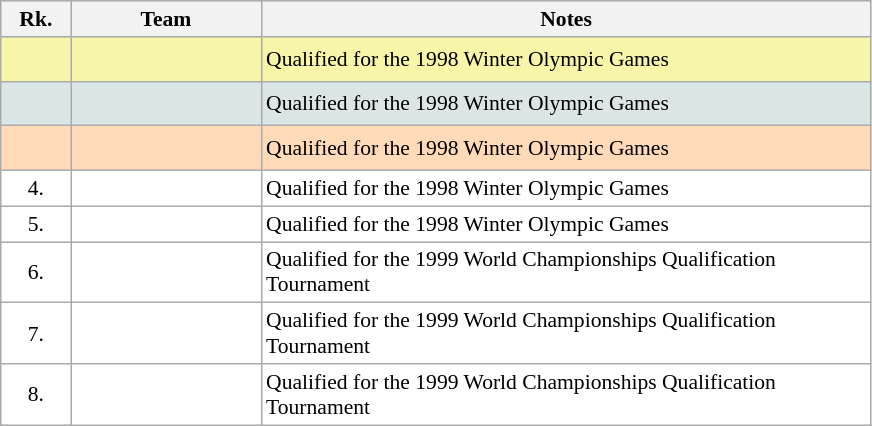<table class="wikitable" style="border:1px solid #AAAAAA;font-size:90%">
<tr bgcolor="#E4E4E4">
<th style="border-bottom:1px solid #AAAAAA" width=40>Rk.</th>
<th style="border-bottom:1px solid #AAAAAA" width=120>Team</th>
<th style="border-bottom:1px solid #AAAAAA" width=400>Notes</th>
</tr>
<tr bgcolor="#F7F6A8">
<td align="center" style="height:23px"></td>
<td><strong></strong></td>
<td>Qualified for the 1998 Winter Olympic Games</td>
</tr>
<tr bgcolor="#DCE5E5">
<td align="center" style="height:23px"></td>
<td></td>
<td>Qualified for the 1998 Winter Olympic Games</td>
</tr>
<tr bgcolor="#FFDAB9">
<td align="center" style="height:23px"></td>
<td></td>
<td>Qualified for the 1998 Winter Olympic Games</td>
</tr>
<tr style="background:#ffffff;">
<td align="center">4.</td>
<td></td>
<td>Qualified for the 1998 Winter Olympic Games</td>
</tr>
<tr style="background:#ffffff;">
<td align="center">5.</td>
<td></td>
<td>Qualified for the 1998 Winter Olympic Games</td>
</tr>
<tr style="background:#ffffff;">
<td align="center">6.</td>
<td></td>
<td>Qualified for the 1999 World Championships Qualification Tournament</td>
</tr>
<tr style="background:#ffffff;">
<td align="center">7.</td>
<td></td>
<td>Qualified for the 1999 World Championships Qualification Tournament</td>
</tr>
<tr style="background:#ffffff;">
<td align="center">8.</td>
<td></td>
<td>Qualified for the 1999 World Championships Qualification Tournament</td>
</tr>
</table>
